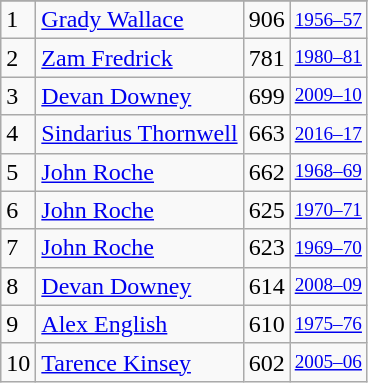<table class="wikitable">
<tr>
</tr>
<tr>
<td>1</td>
<td><a href='#'>Grady Wallace</a></td>
<td>906</td>
<td style="font-size:80%;"><a href='#'>1956–57</a></td>
</tr>
<tr>
<td>2</td>
<td><a href='#'>Zam Fredrick</a></td>
<td>781</td>
<td style="font-size:80%;"><a href='#'>1980–81</a></td>
</tr>
<tr>
<td>3</td>
<td><a href='#'>Devan Downey</a></td>
<td>699</td>
<td style="font-size:80%;"><a href='#'>2009–10</a></td>
</tr>
<tr>
<td>4</td>
<td><a href='#'>Sindarius Thornwell</a></td>
<td>663</td>
<td style="font-size:80%;"><a href='#'>2016–17</a></td>
</tr>
<tr>
<td>5</td>
<td><a href='#'>John Roche</a></td>
<td>662</td>
<td style="font-size:80%;"><a href='#'>1968–69</a></td>
</tr>
<tr>
<td>6</td>
<td><a href='#'>John Roche</a></td>
<td>625</td>
<td style="font-size:80%;"><a href='#'>1970–71</a></td>
</tr>
<tr>
<td>7</td>
<td><a href='#'>John Roche</a></td>
<td>623</td>
<td style="font-size:80%;"><a href='#'>1969–70</a></td>
</tr>
<tr>
<td>8</td>
<td><a href='#'>Devan Downey</a></td>
<td>614</td>
<td style="font-size:80%;"><a href='#'>2008–09</a></td>
</tr>
<tr>
<td>9</td>
<td><a href='#'>Alex English</a></td>
<td>610</td>
<td style="font-size:80%;"><a href='#'>1975–76</a></td>
</tr>
<tr>
<td>10</td>
<td><a href='#'>Tarence Kinsey</a></td>
<td>602</td>
<td style="font-size:80%;"><a href='#'>2005–06</a></td>
</tr>
</table>
